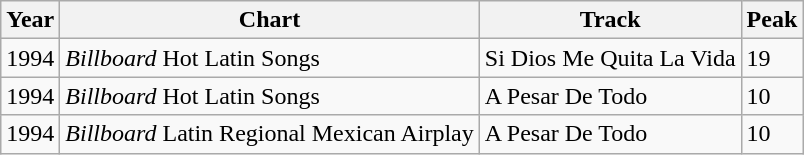<table class="wikitable">
<tr>
<th>Year</th>
<th>Chart</th>
<th>Track</th>
<th>Peak</th>
</tr>
<tr>
<td>1994</td>
<td><em>Billboard</em> Hot Latin Songs</td>
<td>Si Dios Me Quita La Vida</td>
<td>19</td>
</tr>
<tr>
<td>1994</td>
<td><em>Billboard</em> Hot Latin Songs</td>
<td>A Pesar De Todo</td>
<td>10</td>
</tr>
<tr>
<td>1994</td>
<td><em>Billboard</em> Latin Regional Mexican Airplay</td>
<td>A Pesar De Todo</td>
<td>10</td>
</tr>
</table>
